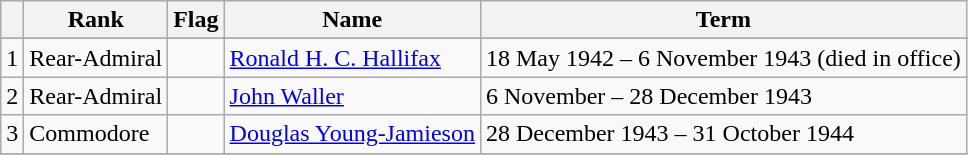<table class="wikitable">
<tr>
<th></th>
<th>Rank</th>
<th>Flag</th>
<th>Name</th>
<th>Term</th>
</tr>
<tr>
</tr>
<tr>
<td>1</td>
<td>Rear-Admiral</td>
<td></td>
<td><a href='#'>Ronald H. C. Hallifax</a></td>
<td>18 May 1942 – 6 November 1943 (died in office)</td>
</tr>
<tr>
<td>2</td>
<td>Rear-Admiral</td>
<td></td>
<td><a href='#'>John Waller</a></td>
<td>6 November – 28 December 1943</td>
</tr>
<tr>
<td>3</td>
<td>Commodore</td>
<td></td>
<td><a href='#'>Douglas Young-Jamieson</a></td>
<td>28 December 1943 – 31 October 1944</td>
</tr>
<tr>
</tr>
</table>
